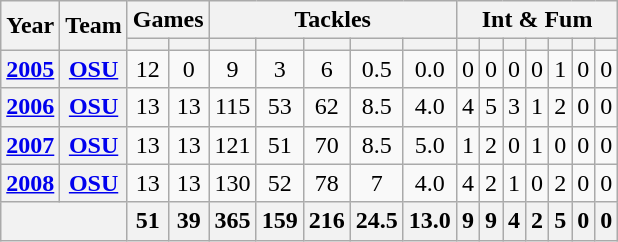<table class=wikitable style="text-align:center;">
<tr>
<th rowspan="2">Year</th>
<th rowspan="2">Team</th>
<th colspan="2">Games</th>
<th colspan="5">Tackles</th>
<th colspan="7">Int & Fum</th>
</tr>
<tr>
<th></th>
<th></th>
<th></th>
<th></th>
<th></th>
<th></th>
<th></th>
<th></th>
<th></th>
<th></th>
<th></th>
<th></th>
<th></th>
<th></th>
</tr>
<tr>
<th><a href='#'>2005</a></th>
<th><a href='#'>OSU</a></th>
<td>12</td>
<td>0</td>
<td>9</td>
<td>3</td>
<td>6</td>
<td>0.5</td>
<td>0.0</td>
<td>0</td>
<td>0</td>
<td>0</td>
<td>0</td>
<td>1</td>
<td>0</td>
<td>0</td>
</tr>
<tr>
<th><a href='#'>2006</a></th>
<th><a href='#'>OSU</a></th>
<td>13</td>
<td>13</td>
<td>115</td>
<td>53</td>
<td>62</td>
<td>8.5</td>
<td>4.0</td>
<td>4</td>
<td>5</td>
<td>3</td>
<td>1</td>
<td>2</td>
<td>0</td>
<td>0</td>
</tr>
<tr>
<th><a href='#'>2007</a></th>
<th><a href='#'>OSU</a></th>
<td>13</td>
<td>13</td>
<td>121</td>
<td>51</td>
<td>70</td>
<td>8.5</td>
<td>5.0</td>
<td>1</td>
<td>2</td>
<td>0</td>
<td>1</td>
<td>0</td>
<td>0</td>
<td>0</td>
</tr>
<tr>
<th><a href='#'>2008</a></th>
<th><a href='#'>OSU</a></th>
<td>13</td>
<td>13</td>
<td>130</td>
<td>52</td>
<td>78</td>
<td>7</td>
<td>4.0</td>
<td>4</td>
<td>2</td>
<td>1</td>
<td>0</td>
<td>2</td>
<td>0</td>
<td>0</td>
</tr>
<tr>
<th colspan="2"></th>
<th>51</th>
<th>39</th>
<th>365</th>
<th>159</th>
<th>216</th>
<th>24.5</th>
<th>13.0</th>
<th>9</th>
<th>9</th>
<th>4</th>
<th>2</th>
<th>5</th>
<th>0</th>
<th>0</th>
</tr>
</table>
